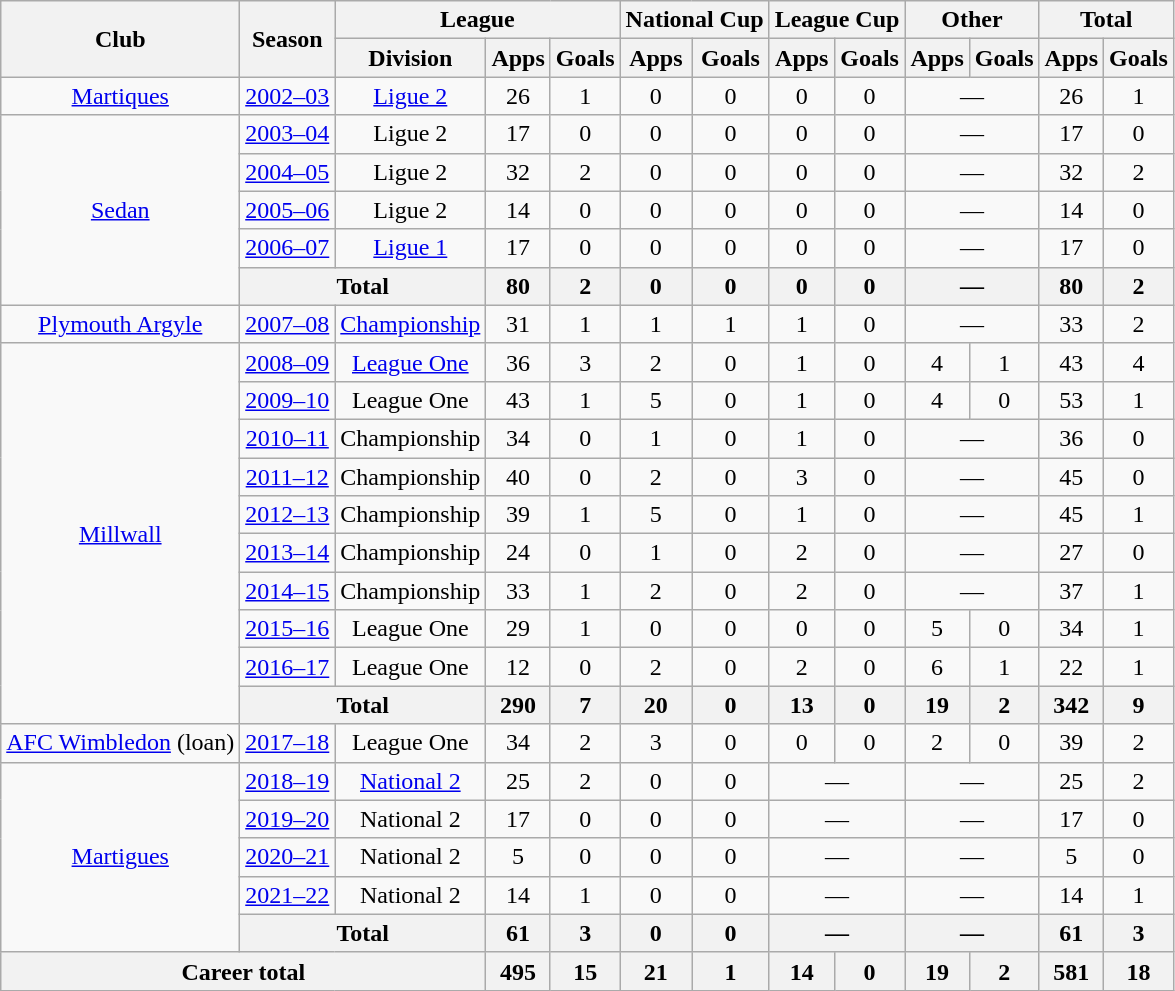<table class="wikitable" style="text-align:center">
<tr>
<th rowspan="2">Club</th>
<th rowspan="2">Season</th>
<th colspan="3">League</th>
<th colspan="2">National Cup</th>
<th colspan="2">League Cup</th>
<th colspan="2">Other</th>
<th colspan="2">Total</th>
</tr>
<tr>
<th>Division</th>
<th>Apps</th>
<th>Goals</th>
<th>Apps</th>
<th>Goals</th>
<th>Apps</th>
<th>Goals</th>
<th>Apps</th>
<th>Goals</th>
<th>Apps</th>
<th>Goals</th>
</tr>
<tr>
<td><a href='#'>Martiques</a></td>
<td><a href='#'>2002–03</a></td>
<td><a href='#'>Ligue 2</a></td>
<td>26</td>
<td>1</td>
<td>0</td>
<td>0</td>
<td>0</td>
<td>0</td>
<td colspan="2">—</td>
<td>26</td>
<td>1</td>
</tr>
<tr>
<td rowspan="5"><a href='#'>Sedan</a></td>
<td><a href='#'>2003–04</a></td>
<td>Ligue 2</td>
<td>17</td>
<td>0</td>
<td>0</td>
<td>0</td>
<td>0</td>
<td>0</td>
<td colspan="2">—</td>
<td>17</td>
<td>0</td>
</tr>
<tr>
<td><a href='#'>2004–05</a></td>
<td>Ligue 2</td>
<td>32</td>
<td>2</td>
<td>0</td>
<td>0</td>
<td>0</td>
<td>0</td>
<td colspan="2">—</td>
<td>32</td>
<td>2</td>
</tr>
<tr>
<td><a href='#'>2005–06</a></td>
<td>Ligue 2</td>
<td>14</td>
<td>0</td>
<td>0</td>
<td>0</td>
<td>0</td>
<td>0</td>
<td colspan="2">—</td>
<td>14</td>
<td>0</td>
</tr>
<tr>
<td><a href='#'>2006–07</a></td>
<td><a href='#'>Ligue 1</a></td>
<td>17</td>
<td>0</td>
<td>0</td>
<td>0</td>
<td>0</td>
<td>0</td>
<td colspan="2">—</td>
<td>17</td>
<td>0</td>
</tr>
<tr>
<th colspan="2">Total</th>
<th>80</th>
<th>2</th>
<th>0</th>
<th>0</th>
<th>0</th>
<th>0</th>
<th colspan="2">—</th>
<th>80</th>
<th>2</th>
</tr>
<tr>
<td><a href='#'>Plymouth Argyle</a></td>
<td><a href='#'>2007–08</a></td>
<td><a href='#'>Championship</a></td>
<td>31</td>
<td>1</td>
<td>1</td>
<td>1</td>
<td>1</td>
<td>0</td>
<td colspan="2">—</td>
<td>33</td>
<td>2</td>
</tr>
<tr>
<td rowspan="10"><a href='#'>Millwall</a></td>
<td><a href='#'>2008–09</a></td>
<td><a href='#'>League One</a></td>
<td>36</td>
<td>3</td>
<td>2</td>
<td>0</td>
<td>1</td>
<td>0</td>
<td>4</td>
<td>1</td>
<td>43</td>
<td>4</td>
</tr>
<tr>
<td><a href='#'>2009–10</a></td>
<td>League One</td>
<td>43</td>
<td>1</td>
<td>5</td>
<td>0</td>
<td>1</td>
<td>0</td>
<td>4</td>
<td>0</td>
<td>53</td>
<td>1</td>
</tr>
<tr>
<td><a href='#'>2010–11</a></td>
<td>Championship</td>
<td>34</td>
<td>0</td>
<td>1</td>
<td>0</td>
<td>1</td>
<td>0</td>
<td colspan="2">—</td>
<td>36</td>
<td>0</td>
</tr>
<tr>
<td><a href='#'>2011–12</a></td>
<td>Championship</td>
<td>40</td>
<td>0</td>
<td>2</td>
<td>0</td>
<td>3</td>
<td>0</td>
<td colspan="2">—</td>
<td>45</td>
<td>0</td>
</tr>
<tr>
<td><a href='#'>2012–13</a></td>
<td>Championship</td>
<td>39</td>
<td>1</td>
<td>5</td>
<td>0</td>
<td>1</td>
<td>0</td>
<td colspan="2">—</td>
<td>45</td>
<td>1</td>
</tr>
<tr>
<td><a href='#'>2013–14</a></td>
<td>Championship</td>
<td>24</td>
<td>0</td>
<td>1</td>
<td>0</td>
<td>2</td>
<td>0</td>
<td colspan="2">—</td>
<td>27</td>
<td>0</td>
</tr>
<tr>
<td><a href='#'>2014–15</a></td>
<td>Championship</td>
<td>33</td>
<td>1</td>
<td>2</td>
<td>0</td>
<td>2</td>
<td>0</td>
<td colspan="2">—</td>
<td>37</td>
<td>1</td>
</tr>
<tr>
<td><a href='#'>2015–16</a></td>
<td>League One</td>
<td>29</td>
<td>1</td>
<td>0</td>
<td>0</td>
<td>0</td>
<td>0</td>
<td>5</td>
<td>0</td>
<td>34</td>
<td>1</td>
</tr>
<tr>
<td><a href='#'>2016–17</a></td>
<td>League One</td>
<td>12</td>
<td>0</td>
<td>2</td>
<td>0</td>
<td>2</td>
<td>0</td>
<td>6</td>
<td>1</td>
<td>22</td>
<td>1</td>
</tr>
<tr>
<th colspan="2">Total</th>
<th>290</th>
<th>7</th>
<th>20</th>
<th>0</th>
<th>13</th>
<th>0</th>
<th>19</th>
<th>2</th>
<th>342</th>
<th>9</th>
</tr>
<tr>
<td><a href='#'>AFC Wimbledon</a> (loan)</td>
<td><a href='#'>2017–18</a></td>
<td>League One</td>
<td>34</td>
<td>2</td>
<td>3</td>
<td>0</td>
<td>0</td>
<td>0</td>
<td>2</td>
<td>0</td>
<td>39</td>
<td>2</td>
</tr>
<tr>
<td rowspan="5"><a href='#'>Martigues</a></td>
<td><a href='#'>2018–19</a></td>
<td><a href='#'>National 2</a></td>
<td>25</td>
<td>2</td>
<td>0</td>
<td>0</td>
<td colspan="2">—</td>
<td colspan="2">—</td>
<td>25</td>
<td>2</td>
</tr>
<tr>
<td><a href='#'>2019–20</a></td>
<td>National 2</td>
<td>17</td>
<td>0</td>
<td>0</td>
<td>0</td>
<td colspan="2">—</td>
<td colspan="2">—</td>
<td>17</td>
<td>0</td>
</tr>
<tr>
<td><a href='#'>2020–21</a></td>
<td>National 2</td>
<td>5</td>
<td>0</td>
<td>0</td>
<td>0</td>
<td colspan="2">—</td>
<td colspan="2">—</td>
<td>5</td>
<td>0</td>
</tr>
<tr>
<td><a href='#'>2021–22</a></td>
<td>National 2</td>
<td>14</td>
<td>1</td>
<td>0</td>
<td>0</td>
<td colspan="2">—</td>
<td colspan="2">—</td>
<td>14</td>
<td>1</td>
</tr>
<tr>
<th colspan="2">Total</th>
<th>61</th>
<th>3</th>
<th>0</th>
<th>0</th>
<th colspan="2">—</th>
<th colspan="2">—</th>
<th>61</th>
<th>3</th>
</tr>
<tr>
<th colspan="3">Career total</th>
<th>495</th>
<th>15</th>
<th>21</th>
<th>1</th>
<th>14</th>
<th>0</th>
<th>19</th>
<th>2</th>
<th>581</th>
<th>18</th>
</tr>
</table>
